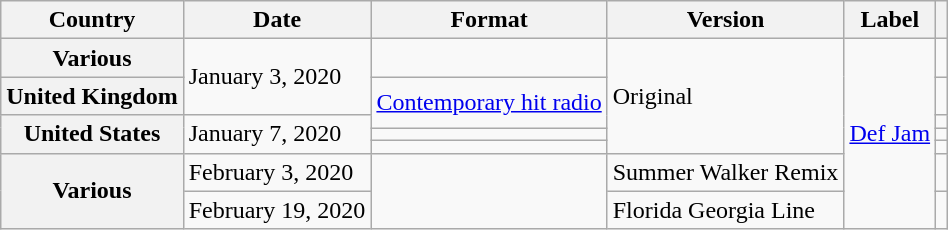<table class="wikitable plainrowheaders" border="1">
<tr>
<th scope="col">Country</th>
<th scope="col">Date</th>
<th scope="col">Format</th>
<th scope="col">Version</th>
<th scope="col">Label</th>
<th scope="col"></th>
</tr>
<tr>
<th scope="row">Various</th>
<td rowspan="2">January 3, 2020</td>
<td></td>
<td rowspan="5">Original</td>
<td rowspan="7"><a href='#'>Def Jam</a></td>
<td align="center"></td>
</tr>
<tr>
<th scope="row">United Kingdom</th>
<td rowspan="2"><a href='#'>Contemporary hit radio</a></td>
<td align="center"></td>
</tr>
<tr>
<th scope="row" rowspan="3">United States</th>
<td rowspan="3">January 7, 2020</td>
<td align="center"></td>
</tr>
<tr>
<td></td>
<td align="center"></td>
</tr>
<tr>
<td></td>
<td align="center"></td>
</tr>
<tr>
<th scope="row" rowspan="2">Various</th>
<td>February 3, 2020</td>
<td rowspan="2"></td>
<td>Summer Walker Remix</td>
<td align="center"></td>
</tr>
<tr>
<td>February 19, 2020</td>
<td>Florida Georgia Line</td>
<td align="center"></td>
</tr>
</table>
